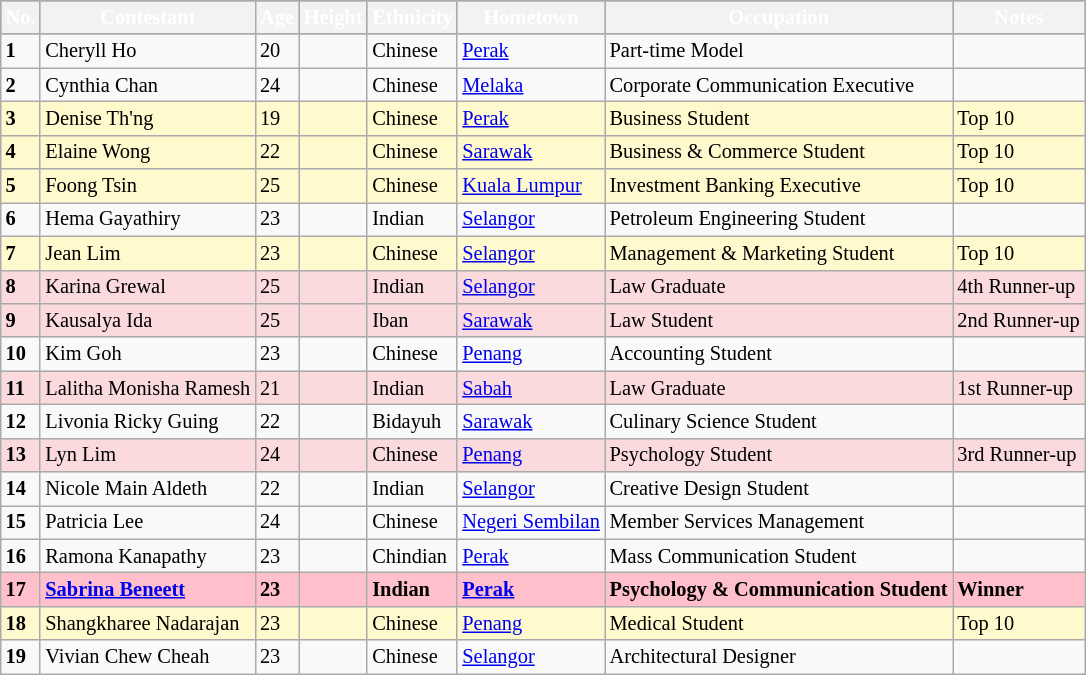<table class="wikitable sortable" style="font-size: 85%;">
<tr style="color:#fff; background:gray; text-align:center;">
<th>No.</th>
<th>Contestant</th>
<th>Age</th>
<th>Height</th>
<th>Ethnicity</th>
<th>Hometown</th>
<th>Occupation</th>
<th>Notes</th>
</tr>
<tr>
<td><strong>1</strong></td>
<td>Cheryll Ho</td>
<td>20</td>
<td></td>
<td>Chinese</td>
<td><a href='#'>Perak</a></td>
<td>Part-time Model</td>
<td></td>
</tr>
<tr>
<td><strong>2</strong></td>
<td>Cynthia Chan</td>
<td>24</td>
<td></td>
<td>Chinese</td>
<td><a href='#'>Melaka</a></td>
<td>Corporate Communication Executive</td>
<td></td>
</tr>
<tr style="background-color:#FFFACD">
<td><strong>3</strong></td>
<td>Denise Th'ng</td>
<td>19</td>
<td></td>
<td>Chinese</td>
<td><a href='#'>Perak</a></td>
<td>Business Student</td>
<td>Top 10</td>
</tr>
<tr style="background-color:#FFFACD">
<td><strong>4</strong></td>
<td>Elaine Wong</td>
<td>22</td>
<td></td>
<td>Chinese</td>
<td><a href='#'>Sarawak</a></td>
<td>Business & Commerce Student</td>
<td>Top 10</td>
</tr>
<tr style="background-color:#FFFACD">
<td><strong>5</strong></td>
<td>Foong Tsin</td>
<td>25</td>
<td></td>
<td>Chinese</td>
<td><a href='#'>Kuala Lumpur</a></td>
<td>Investment Banking Executive</td>
<td>Top 10</td>
</tr>
<tr>
<td><strong>6</strong></td>
<td>Hema Gayathiry</td>
<td>23</td>
<td></td>
<td>Indian</td>
<td><a href='#'>Selangor</a></td>
<td>Petroleum Engineering Student</td>
<td></td>
</tr>
<tr style="background-color:#FFFACD">
<td><strong>7</strong></td>
<td>Jean Lim</td>
<td>23</td>
<td></td>
<td>Chinese</td>
<td><a href='#'>Selangor</a></td>
<td>Management & Marketing Student</td>
<td>Top 10</td>
</tr>
<tr style="background-color:#FADADD">
<td><strong>8</strong></td>
<td>Karina Grewal</td>
<td>25</td>
<td></td>
<td>Indian</td>
<td><a href='#'>Selangor</a></td>
<td>Law Graduate</td>
<td>4th Runner-up</td>
</tr>
<tr style="background-color:#FADADD">
<td><strong>9</strong></td>
<td>Kausalya Ida</td>
<td>25</td>
<td></td>
<td>Iban</td>
<td><a href='#'>Sarawak</a></td>
<td>Law Student</td>
<td>2nd Runner-up</td>
</tr>
<tr>
<td><strong>10</strong></td>
<td>Kim Goh</td>
<td>23</td>
<td></td>
<td>Chinese</td>
<td><a href='#'>Penang</a></td>
<td>Accounting Student</td>
<td></td>
</tr>
<tr style="background-color:#FADADD">
<td><strong>11</strong></td>
<td>Lalitha Monisha Ramesh</td>
<td>21</td>
<td></td>
<td>Indian</td>
<td><a href='#'>Sabah</a></td>
<td>Law Graduate</td>
<td>1st Runner-up</td>
</tr>
<tr>
<td><strong>12</strong></td>
<td>Livonia Ricky Guing</td>
<td>22</td>
<td></td>
<td>Bidayuh</td>
<td><a href='#'>Sarawak</a></td>
<td>Culinary Science Student</td>
<td></td>
</tr>
<tr style="background-color:#FADADD">
<td><strong>13</strong></td>
<td>Lyn Lim</td>
<td>24</td>
<td></td>
<td>Chinese</td>
<td><a href='#'>Penang</a></td>
<td>Psychology Student</td>
<td>3rd Runner-up</td>
</tr>
<tr>
<td><strong>14</strong></td>
<td>Nicole Main Aldeth</td>
<td>22</td>
<td></td>
<td>Indian</td>
<td><a href='#'>Selangor</a></td>
<td>Creative Design Student</td>
<td></td>
</tr>
<tr>
<td><strong>15</strong></td>
<td>Patricia Lee</td>
<td>24</td>
<td></td>
<td>Chinese</td>
<td><a href='#'>Negeri Sembilan</a></td>
<td>Member Services Management</td>
<td></td>
</tr>
<tr>
<td><strong>16</strong></td>
<td>Ramona Kanapathy</td>
<td>23</td>
<td></td>
<td>Chindian</td>
<td><a href='#'>Perak</a></td>
<td>Mass Communication Student</td>
<td></td>
</tr>
<tr style="background-color:pink">
<td><strong>17</strong></td>
<td><strong><a href='#'>Sabrina Beneett</a></strong></td>
<td><strong>23</strong></td>
<td><strong></strong></td>
<td><strong>Indian</strong></td>
<td><strong><a href='#'>Perak</a></strong></td>
<td><strong>Psychology & Communication Student</strong></td>
<td><strong>Winner</strong></td>
</tr>
<tr style="background-color:#FFFACD">
<td><strong>18</strong></td>
<td>Shangkharee Nadarajan</td>
<td>23</td>
<td></td>
<td>Chinese</td>
<td><a href='#'>Penang</a></td>
<td>Medical Student</td>
<td>Top 10</td>
</tr>
<tr>
<td><strong>19</strong></td>
<td>Vivian Chew Cheah</td>
<td>23</td>
<td></td>
<td>Chinese</td>
<td><a href='#'>Selangor</a></td>
<td>Architectural Designer</td>
<td></td>
</tr>
</table>
